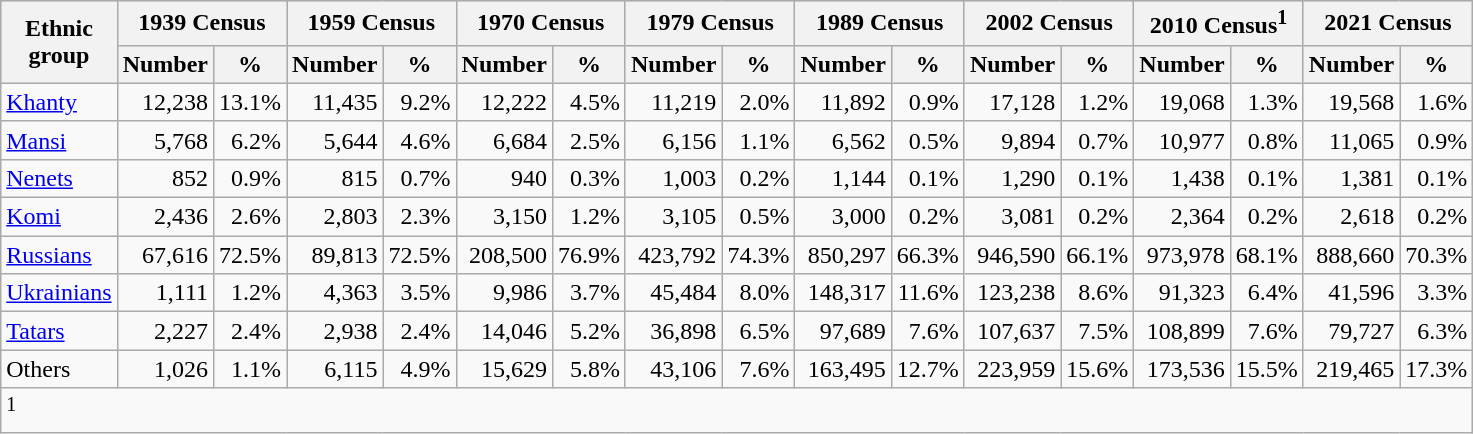<table class="wikitable" style="text-align: right;">
<tr style="background:#e0e0e0;">
<th rowspan="2">Ethnic<br>group</th>
<th colspan="2">1939 Census</th>
<th colspan="2">1959 Census</th>
<th colspan="2">1970 Census</th>
<th colspan="2">1979 Census</th>
<th colspan="2">1989 Census</th>
<th colspan="2">2002 Census</th>
<th colspan="2">2010 Census<sup>1</sup></th>
<th colspan="2">2021 Census</th>
</tr>
<tr style="background:#e0e0e0;">
<th>Number</th>
<th>%</th>
<th>Number</th>
<th>%</th>
<th>Number</th>
<th>%</th>
<th>Number</th>
<th>%</th>
<th>Number</th>
<th>%</th>
<th>Number</th>
<th>%</th>
<th>Number</th>
<th>%</th>
<th>Number</th>
<th>%</th>
</tr>
<tr>
<td style="text-align:left;"><a href='#'>Khanty</a></td>
<td>12,238</td>
<td>13.1%</td>
<td>11,435</td>
<td>9.2%</td>
<td>12,222</td>
<td>4.5%</td>
<td>11,219</td>
<td>2.0%</td>
<td>11,892</td>
<td>0.9%</td>
<td>17,128</td>
<td>1.2%</td>
<td>19,068</td>
<td>1.3%</td>
<td>19,568</td>
<td>1.6%</td>
</tr>
<tr>
<td style="text-align:left;"><a href='#'>Mansi</a></td>
<td>5,768</td>
<td>6.2%</td>
<td>5,644</td>
<td>4.6%</td>
<td>6,684</td>
<td>2.5%</td>
<td>6,156</td>
<td>1.1%</td>
<td>6,562</td>
<td>0.5%</td>
<td>9,894</td>
<td>0.7%</td>
<td>10,977</td>
<td>0.8%</td>
<td>11,065</td>
<td>0.9%</td>
</tr>
<tr>
<td style="text-align:left;"><a href='#'>Nenets</a></td>
<td>852</td>
<td>0.9%</td>
<td>815</td>
<td>0.7%</td>
<td>940</td>
<td>0.3%</td>
<td>1,003</td>
<td>0.2%</td>
<td>1,144</td>
<td>0.1%</td>
<td>1,290</td>
<td>0.1%</td>
<td>1,438</td>
<td>0.1%</td>
<td>1,381</td>
<td>0.1%</td>
</tr>
<tr>
<td style="text-align:left;"><a href='#'>Komi</a></td>
<td>2,436</td>
<td>2.6%</td>
<td>2,803</td>
<td>2.3%</td>
<td>3,150</td>
<td>1.2%</td>
<td>3,105</td>
<td>0.5%</td>
<td>3,000</td>
<td>0.2%</td>
<td>3,081</td>
<td>0.2%</td>
<td>2,364</td>
<td>0.2%</td>
<td>2,618</td>
<td>0.2%</td>
</tr>
<tr>
<td style="text-align:left;"><a href='#'>Russians</a></td>
<td>67,616</td>
<td>72.5%</td>
<td>89,813</td>
<td>72.5%</td>
<td>208,500</td>
<td>76.9%</td>
<td>423,792</td>
<td>74.3%</td>
<td>850,297</td>
<td>66.3%</td>
<td>946,590</td>
<td>66.1%</td>
<td>973,978</td>
<td>68.1%</td>
<td>888,660</td>
<td>70.3%</td>
</tr>
<tr>
<td style="text-align:left;"><a href='#'>Ukrainians</a></td>
<td>1,111</td>
<td>1.2%</td>
<td>4,363</td>
<td>3.5%</td>
<td>9,986</td>
<td>3.7%</td>
<td>45,484</td>
<td>8.0%</td>
<td>148,317</td>
<td>11.6%</td>
<td>123,238</td>
<td>8.6%</td>
<td>91,323</td>
<td>6.4%</td>
<td>41,596</td>
<td>3.3%</td>
</tr>
<tr>
<td style="text-align:left;"><a href='#'>Tatars</a></td>
<td>2,227</td>
<td>2.4%</td>
<td>2,938</td>
<td>2.4%</td>
<td>14,046</td>
<td>5.2%</td>
<td>36,898</td>
<td>6.5%</td>
<td>97,689</td>
<td>7.6%</td>
<td>107,637</td>
<td>7.5%</td>
<td>108,899</td>
<td>7.6%</td>
<td>79,727</td>
<td>6.3%</td>
</tr>
<tr>
<td style="text-align:left;">Others</td>
<td>1,026</td>
<td>1.1%</td>
<td>6,115</td>
<td>4.9%</td>
<td>15,629</td>
<td>5.8%</td>
<td>43,106</td>
<td>7.6%</td>
<td>163,495</td>
<td>12.7%</td>
<td>223,959</td>
<td>15.6%</td>
<td>173,536</td>
<td>15.5%</td>
<td>219,465</td>
<td>17.3%</td>
</tr>
<tr>
<td style="text-align:left;" colspan="17"><sup>1</sup> </td>
</tr>
</table>
